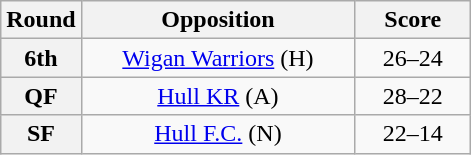<table class="wikitable plainrowheaders" style="text-align:center;margin:0">
<tr>
<th scope="col" style="width:25px">Round</th>
<th scope="col" style="width:175px">Opposition</th>
<th scope="col" style="width:70px">Score</th>
</tr>
<tr>
<th scope=row style="text-align:center">6th</th>
<td> <a href='#'>Wigan Warriors</a> (H)</td>
<td>26–24</td>
</tr>
<tr>
<th scope=row style="text-align:center">QF</th>
<td> <a href='#'>Hull KR</a> (A)</td>
<td>28–22</td>
</tr>
<tr>
<th scope=row style="text-align:center">SF</th>
<td> <a href='#'>Hull F.C.</a> (N)</td>
<td>22–14</td>
</tr>
</table>
